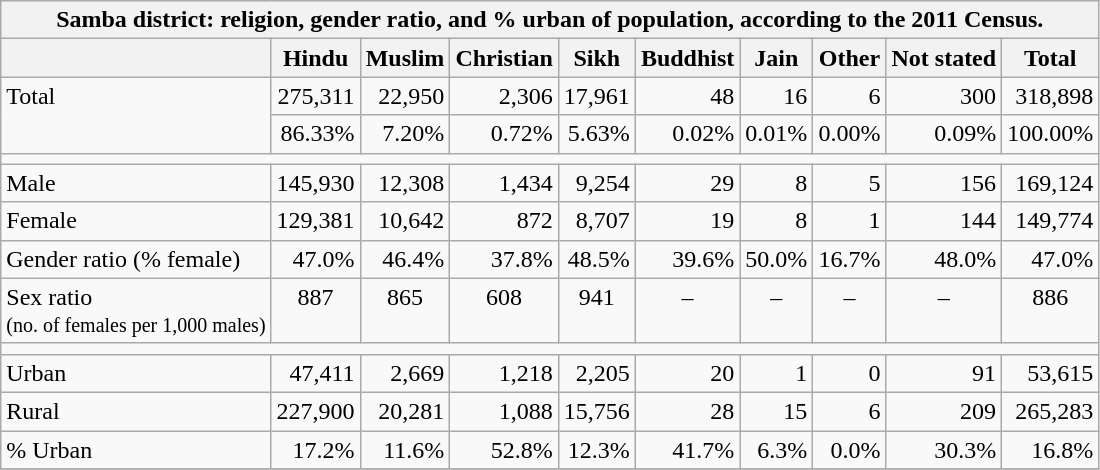<table class="wikitable mw-collapsible mw-collapsed">
<tr>
<th colspan=10>Samba district: religion, gender ratio, and % urban of population, according to the 2011 Census.</th>
</tr>
<tr style="vertical-align:top;">
<th></th>
<th>Hindu</th>
<th>Muslim</th>
<th>Christian</th>
<th>Sikh</th>
<th>Buddhist</th>
<th>Jain</th>
<th>Other</th>
<th>Not stated</th>
<th>Total</th>
</tr>
<tr style="vertical-align:top;text-align:right;">
<td rowspan=2 style="text-align:left;">Total</td>
<td>275,311</td>
<td>22,950</td>
<td>2,306</td>
<td>17,961</td>
<td>48</td>
<td>16</td>
<td>6</td>
<td>300</td>
<td>318,898</td>
</tr>
<tr style="vertical-align:top;text-align:right;">
<td>86.33%</td>
<td>7.20%</td>
<td>0.72%</td>
<td>5.63%</td>
<td>0.02%</td>
<td>0.01%</td>
<td>0.00%</td>
<td>0.09%</td>
<td>100.00%</td>
</tr>
<tr>
<td colspan=10></td>
</tr>
<tr style="vertical-align:top;text-align:right;">
<td style="text-align:left;">Male</td>
<td>145,930</td>
<td>12,308</td>
<td>1,434</td>
<td>9,254</td>
<td>29</td>
<td>8</td>
<td>5</td>
<td>156</td>
<td>169,124</td>
</tr>
<tr style="vertical-align:top;text-align:right;">
<td style="text-align:left;">Female</td>
<td>129,381</td>
<td>10,642</td>
<td>872</td>
<td>8,707</td>
<td>19</td>
<td>8</td>
<td>1</td>
<td>144</td>
<td>149,774</td>
</tr>
<tr style="vertical-align:top;text-align:right;">
<td style="text-align:left;">Gender ratio (% female)</td>
<td>47.0%</td>
<td>46.4%</td>
<td>37.8%</td>
<td>48.5%</td>
<td>39.6%</td>
<td>50.0%</td>
<td>16.7%</td>
<td>48.0%</td>
<td>47.0%</td>
</tr>
<tr style="vertical-align:top;text-align:center;">
<td style="text-align:left;">Sex ratio <br><small>(no. of females per 1,000 males)</small></td>
<td>887</td>
<td>865</td>
<td>608</td>
<td>941</td>
<td>–</td>
<td>–</td>
<td>–</td>
<td>–</td>
<td>886</td>
</tr>
<tr>
<td colspan=10></td>
</tr>
<tr style="vertical-align:top;text-align:right;">
<td style="text-align:left;">Urban</td>
<td>47,411</td>
<td>2,669</td>
<td>1,218</td>
<td>2,205</td>
<td>20</td>
<td>1</td>
<td>0</td>
<td>91</td>
<td>53,615</td>
</tr>
<tr style="vertical-align:top;text-align:right;">
<td style="text-align:left;">Rural</td>
<td>227,900</td>
<td>20,281</td>
<td>1,088</td>
<td>15,756</td>
<td>28</td>
<td>15</td>
<td>6</td>
<td>209</td>
<td>265,283</td>
</tr>
<tr style="vertical-align:top;text-align:right;">
<td style="text-align:left;">% Urban</td>
<td>17.2%</td>
<td>11.6%</td>
<td>52.8%</td>
<td>12.3%</td>
<td>41.7%</td>
<td>6.3%</td>
<td>0.0%</td>
<td>30.3%</td>
<td>16.8%</td>
</tr>
<tr>
</tr>
</table>
